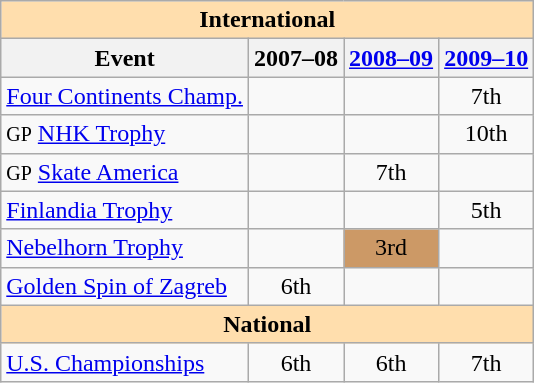<table class="wikitable" style="text-align:center">
<tr>
<th style="background-color: #ffdead; " colspan=4 align=center><strong>International</strong></th>
</tr>
<tr>
<th>Event</th>
<th>2007–08</th>
<th><a href='#'>2008–09</a></th>
<th><a href='#'>2009–10</a></th>
</tr>
<tr>
<td align=left><a href='#'>Four Continents Champ.</a></td>
<td></td>
<td></td>
<td>7th</td>
</tr>
<tr>
<td align=left><small>GP</small> <a href='#'>NHK Trophy</a></td>
<td></td>
<td></td>
<td>10th</td>
</tr>
<tr>
<td align=left><small>GP</small> <a href='#'>Skate America</a></td>
<td></td>
<td>7th</td>
<td></td>
</tr>
<tr>
<td align=left><a href='#'>Finlandia Trophy</a></td>
<td></td>
<td></td>
<td>5th</td>
</tr>
<tr>
<td align=left><a href='#'>Nebelhorn Trophy</a></td>
<td></td>
<td bgcolor=cc9966>3rd</td>
<td></td>
</tr>
<tr>
<td align=left><a href='#'>Golden Spin of Zagreb</a></td>
<td>6th</td>
<td></td>
<td></td>
</tr>
<tr>
<th style="background-color: #ffdead; " colspan=4 align=center><strong>National</strong></th>
</tr>
<tr>
<td align=left><a href='#'>U.S. Championships</a></td>
<td>6th</td>
<td>6th</td>
<td>7th</td>
</tr>
</table>
